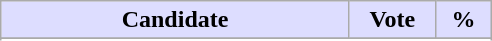<table class="wikitable">
<tr>
<th style="background:#ddf; width:225px;">Candidate</th>
<th style="background:#ddf; width:50px;">Vote</th>
<th style="background:#ddf; width:30px;">%</th>
</tr>
<tr>
</tr>
<tr>
</tr>
</table>
